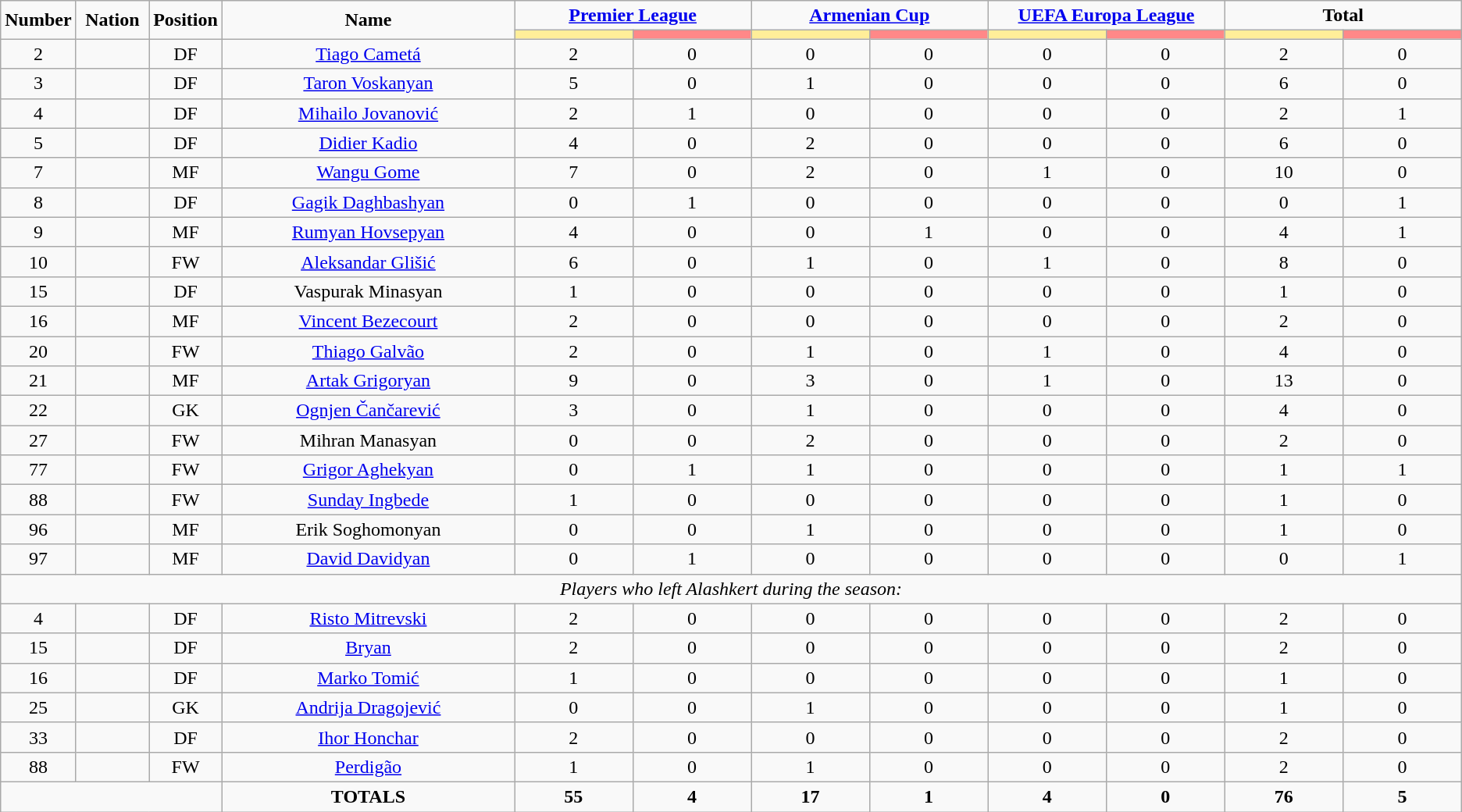<table class="wikitable" style="text-align:center;">
<tr>
<td rowspan="2"  style="width:5%; text-align:center;"><strong>Number</strong></td>
<td rowspan="2"  style="width:5%; text-align:center;"><strong>Nation</strong></td>
<td rowspan="2"  style="width:5%; text-align:center;"><strong>Position</strong></td>
<td rowspan="2"  style="width:20%; text-align:center;"><strong>Name</strong></td>
<td colspan="2" style="text-align:center;"><strong><a href='#'>Premier League</a></strong></td>
<td colspan="2" style="text-align:center;"><strong><a href='#'>Armenian Cup</a></strong></td>
<td colspan="2" style="text-align:center;"><strong><a href='#'>UEFA Europa League</a></strong></td>
<td colspan="2" style="text-align:center;"><strong>Total</strong></td>
</tr>
<tr>
<th style="width:60px; background:#fe9;"></th>
<th style="width:60px; background:#ff8888;"></th>
<th style="width:60px; background:#fe9;"></th>
<th style="width:60px; background:#ff8888;"></th>
<th style="width:60px; background:#fe9;"></th>
<th style="width:60px; background:#ff8888;"></th>
<th style="width:60px; background:#fe9;"></th>
<th style="width:60px; background:#ff8888;"></th>
</tr>
<tr>
<td>2</td>
<td></td>
<td>DF</td>
<td><a href='#'>Tiago Cametá</a></td>
<td>2</td>
<td>0</td>
<td>0</td>
<td>0</td>
<td>0</td>
<td>0</td>
<td>2</td>
<td>0</td>
</tr>
<tr>
<td>3</td>
<td></td>
<td>DF</td>
<td><a href='#'>Taron Voskanyan</a></td>
<td>5</td>
<td>0</td>
<td>1</td>
<td>0</td>
<td>0</td>
<td>0</td>
<td>6</td>
<td>0</td>
</tr>
<tr>
<td>4</td>
<td></td>
<td>DF</td>
<td><a href='#'>Mihailo Jovanović</a></td>
<td>2</td>
<td>1</td>
<td>0</td>
<td>0</td>
<td>0</td>
<td>0</td>
<td>2</td>
<td>1</td>
</tr>
<tr>
<td>5</td>
<td></td>
<td>DF</td>
<td><a href='#'>Didier Kadio</a></td>
<td>4</td>
<td>0</td>
<td>2</td>
<td>0</td>
<td>0</td>
<td>0</td>
<td>6</td>
<td>0</td>
</tr>
<tr>
<td>7</td>
<td></td>
<td>MF</td>
<td><a href='#'>Wangu Gome</a></td>
<td>7</td>
<td>0</td>
<td>2</td>
<td>0</td>
<td>1</td>
<td>0</td>
<td>10</td>
<td>0</td>
</tr>
<tr>
<td>8</td>
<td></td>
<td>DF</td>
<td><a href='#'>Gagik Daghbashyan</a></td>
<td>0</td>
<td>1</td>
<td>0</td>
<td>0</td>
<td>0</td>
<td>0</td>
<td>0</td>
<td>1</td>
</tr>
<tr>
<td>9</td>
<td></td>
<td>MF</td>
<td><a href='#'>Rumyan Hovsepyan</a></td>
<td>4</td>
<td>0</td>
<td>0</td>
<td>1</td>
<td>0</td>
<td>0</td>
<td>4</td>
<td>1</td>
</tr>
<tr>
<td>10</td>
<td></td>
<td>FW</td>
<td><a href='#'>Aleksandar Glišić</a></td>
<td>6</td>
<td>0</td>
<td>1</td>
<td>0</td>
<td>1</td>
<td>0</td>
<td>8</td>
<td>0</td>
</tr>
<tr>
<td>15</td>
<td></td>
<td>DF</td>
<td>Vaspurak Minasyan</td>
<td>1</td>
<td>0</td>
<td>0</td>
<td>0</td>
<td>0</td>
<td>0</td>
<td>1</td>
<td>0</td>
</tr>
<tr>
<td>16</td>
<td></td>
<td>MF</td>
<td><a href='#'>Vincent Bezecourt</a></td>
<td>2</td>
<td>0</td>
<td>0</td>
<td>0</td>
<td>0</td>
<td>0</td>
<td>2</td>
<td>0</td>
</tr>
<tr>
<td>20</td>
<td></td>
<td>FW</td>
<td><a href='#'>Thiago Galvão</a></td>
<td>2</td>
<td>0</td>
<td>1</td>
<td>0</td>
<td>1</td>
<td>0</td>
<td>4</td>
<td>0</td>
</tr>
<tr>
<td>21</td>
<td></td>
<td>MF</td>
<td><a href='#'>Artak Grigoryan</a></td>
<td>9</td>
<td>0</td>
<td>3</td>
<td>0</td>
<td>1</td>
<td>0</td>
<td>13</td>
<td>0</td>
</tr>
<tr>
<td>22</td>
<td></td>
<td>GK</td>
<td><a href='#'>Ognjen Čančarević</a></td>
<td>3</td>
<td>0</td>
<td>1</td>
<td>0</td>
<td>0</td>
<td>0</td>
<td>4</td>
<td>0</td>
</tr>
<tr>
<td>27</td>
<td></td>
<td>FW</td>
<td>Mihran Manasyan</td>
<td>0</td>
<td>0</td>
<td>2</td>
<td>0</td>
<td>0</td>
<td>0</td>
<td>2</td>
<td>0</td>
</tr>
<tr>
<td>77</td>
<td></td>
<td>FW</td>
<td><a href='#'>Grigor Aghekyan</a></td>
<td>0</td>
<td>1</td>
<td>1</td>
<td>0</td>
<td>0</td>
<td>0</td>
<td>1</td>
<td>1</td>
</tr>
<tr>
<td>88</td>
<td></td>
<td>FW</td>
<td><a href='#'>Sunday Ingbede</a></td>
<td>1</td>
<td>0</td>
<td>0</td>
<td>0</td>
<td>0</td>
<td>0</td>
<td>1</td>
<td>0</td>
</tr>
<tr>
<td>96</td>
<td></td>
<td>MF</td>
<td>Erik Soghomonyan</td>
<td>0</td>
<td>0</td>
<td>1</td>
<td>0</td>
<td>0</td>
<td>0</td>
<td>1</td>
<td>0</td>
</tr>
<tr>
<td>97</td>
<td></td>
<td>MF</td>
<td><a href='#'>David Davidyan</a></td>
<td>0</td>
<td>1</td>
<td>0</td>
<td>0</td>
<td>0</td>
<td>0</td>
<td>0</td>
<td>1</td>
</tr>
<tr>
<td colspan="14"><em>Players who left Alashkert during the season:</em></td>
</tr>
<tr>
<td>4</td>
<td></td>
<td>DF</td>
<td><a href='#'>Risto Mitrevski</a></td>
<td>2</td>
<td>0</td>
<td>0</td>
<td>0</td>
<td>0</td>
<td>0</td>
<td>2</td>
<td>0</td>
</tr>
<tr>
<td>15</td>
<td></td>
<td>DF</td>
<td><a href='#'>Bryan</a></td>
<td>2</td>
<td>0</td>
<td>0</td>
<td>0</td>
<td>0</td>
<td>0</td>
<td>2</td>
<td>0</td>
</tr>
<tr>
<td>16</td>
<td></td>
<td>DF</td>
<td><a href='#'>Marko Tomić</a></td>
<td>1</td>
<td>0</td>
<td>0</td>
<td>0</td>
<td>0</td>
<td>0</td>
<td>1</td>
<td>0</td>
</tr>
<tr>
<td>25</td>
<td></td>
<td>GK</td>
<td><a href='#'>Andrija Dragojević</a></td>
<td>0</td>
<td>0</td>
<td>1</td>
<td>0</td>
<td>0</td>
<td>0</td>
<td>1</td>
<td>0</td>
</tr>
<tr>
<td>33</td>
<td></td>
<td>DF</td>
<td><a href='#'>Ihor Honchar</a></td>
<td>2</td>
<td>0</td>
<td>0</td>
<td>0</td>
<td>0</td>
<td>0</td>
<td>2</td>
<td>0</td>
</tr>
<tr>
<td>88</td>
<td></td>
<td>FW</td>
<td><a href='#'>Perdigão</a></td>
<td>1</td>
<td>0</td>
<td>1</td>
<td>0</td>
<td>0</td>
<td>0</td>
<td>2</td>
<td>0</td>
</tr>
<tr>
<td colspan="3"></td>
<td><strong>TOTALS</strong></td>
<td><strong>55</strong></td>
<td><strong>4</strong></td>
<td><strong>17</strong></td>
<td><strong>1</strong></td>
<td><strong>4</strong></td>
<td><strong>0</strong></td>
<td><strong>76</strong></td>
<td><strong>5</strong></td>
</tr>
</table>
